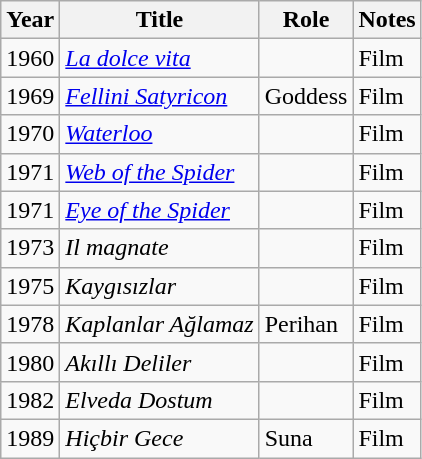<table class="wikitable sortable">
<tr>
<th>Year</th>
<th>Title</th>
<th>Role</th>
<th>Notes</th>
</tr>
<tr>
<td>1960</td>
<td><em><a href='#'>La dolce vita</a></em></td>
<td></td>
<td>Film</td>
</tr>
<tr>
<td>1969</td>
<td><em><a href='#'>Fellini Satyricon</a></em></td>
<td>Goddess</td>
<td>Film</td>
</tr>
<tr>
<td>1970</td>
<td><em><a href='#'>Waterloo</a></em></td>
<td></td>
<td>Film</td>
</tr>
<tr>
<td>1971</td>
<td><em><a href='#'>Web of the Spider</a></em></td>
<td></td>
<td>Film</td>
</tr>
<tr>
<td>1971</td>
<td><em><a href='#'>Eye of the Spider</a></em></td>
<td></td>
<td>Film</td>
</tr>
<tr>
<td>1973</td>
<td><em>Il magnate</em></td>
<td></td>
<td>Film</td>
</tr>
<tr>
<td>1975</td>
<td><em>Kaygısızlar</em></td>
<td></td>
<td>Film</td>
</tr>
<tr>
<td>1978</td>
<td><em>Kaplanlar Ağlamaz</em></td>
<td>Perihan</td>
<td>Film</td>
</tr>
<tr>
<td>1980</td>
<td><em>Akıllı Deliler</em></td>
<td></td>
<td>Film</td>
</tr>
<tr>
<td>1982</td>
<td><em>Elveda Dostum</em></td>
<td></td>
<td>Film</td>
</tr>
<tr>
<td>1989</td>
<td><em>Hiçbir Gece</em></td>
<td>Suna</td>
<td>Film</td>
</tr>
</table>
